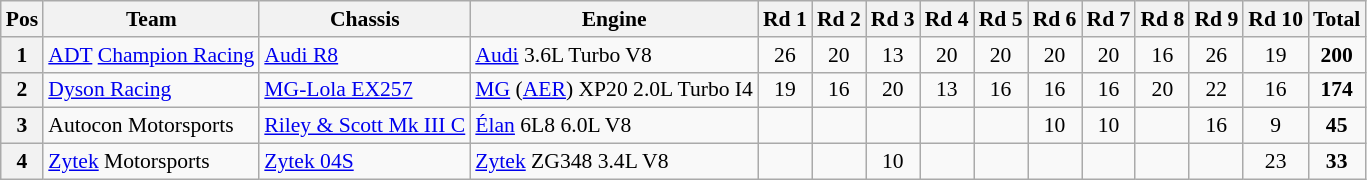<table class="wikitable" style="font-size: 90%;">
<tr>
<th>Pos</th>
<th>Team</th>
<th>Chassis</th>
<th>Engine</th>
<th>Rd 1</th>
<th>Rd 2</th>
<th>Rd 3</th>
<th>Rd 4</th>
<th>Rd 5</th>
<th>Rd 6</th>
<th>Rd 7</th>
<th>Rd 8</th>
<th>Rd 9</th>
<th>Rd 10</th>
<th>Total</th>
</tr>
<tr>
<th>1</th>
<td> <a href='#'>ADT</a> <a href='#'>Champion Racing</a></td>
<td><a href='#'>Audi R8</a></td>
<td><a href='#'>Audi</a> 3.6L Turbo V8</td>
<td align="center">26</td>
<td align="center">20</td>
<td align="center">13</td>
<td align="center">20</td>
<td align="center">20</td>
<td align="center">20</td>
<td align="center">20</td>
<td align="center">16</td>
<td align="center">26</td>
<td align="center">19</td>
<td align="center"><strong>200</strong></td>
</tr>
<tr>
<th>2</th>
<td> <a href='#'>Dyson Racing</a></td>
<td><a href='#'>MG-Lola EX257</a></td>
<td><a href='#'>MG</a> (<a href='#'>AER</a>) XP20 2.0L Turbo I4</td>
<td align="center">19</td>
<td align="center">16</td>
<td align="center">20</td>
<td align="center">13</td>
<td align="center">16</td>
<td align="center">16</td>
<td align="center">16</td>
<td align="center">20</td>
<td align="center">22</td>
<td align="center">16</td>
<td align="center"><strong>174</strong></td>
</tr>
<tr>
<th>3</th>
<td> Autocon Motorsports</td>
<td><a href='#'>Riley & Scott Mk III C</a></td>
<td><a href='#'>Élan</a> 6L8 6.0L V8</td>
<td></td>
<td></td>
<td></td>
<td></td>
<td></td>
<td align="center">10</td>
<td align="center">10</td>
<td></td>
<td align="center">16</td>
<td align="center">9</td>
<td align="center"><strong>45</strong></td>
</tr>
<tr>
<th>4</th>
<td> <a href='#'>Zytek</a> Motorsports</td>
<td><a href='#'>Zytek 04S</a></td>
<td><a href='#'>Zytek</a> ZG348 3.4L V8</td>
<td></td>
<td></td>
<td align="center">10</td>
<td></td>
<td></td>
<td></td>
<td></td>
<td></td>
<td></td>
<td align="center">23</td>
<td align="center"><strong>33</strong></td>
</tr>
</table>
